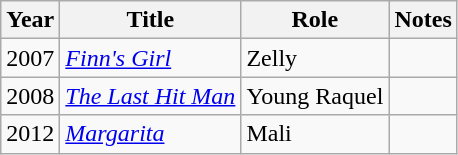<table class="wikitable sortable">
<tr>
<th>Year</th>
<th>Title</th>
<th>Role</th>
<th class="unsortable">Notes</th>
</tr>
<tr>
<td>2007</td>
<td><em><a href='#'>Finn's Girl</a></em></td>
<td>Zelly</td>
<td></td>
</tr>
<tr>
<td>2008</td>
<td data-sort-value="Last Hit Man, The"><em><a href='#'>The Last Hit Man</a></em></td>
<td>Young Raquel</td>
<td></td>
</tr>
<tr>
<td>2012</td>
<td><a href='#'><em>Margarita</em></a></td>
<td>Mali</td>
<td></td>
</tr>
</table>
